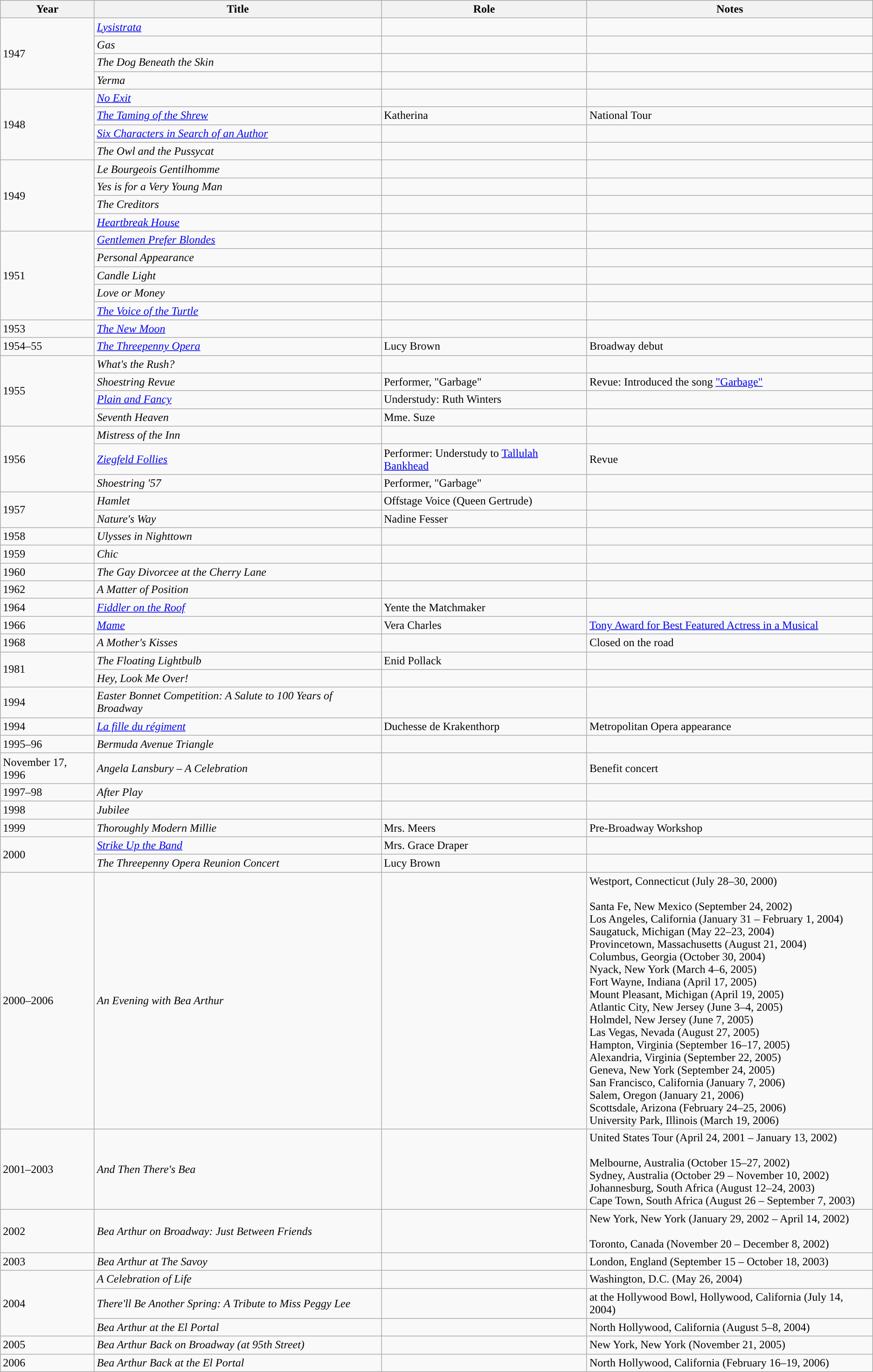<table class="wikitable">
<tr>
<th>Year</th>
<th>Title</th>
<th>Role</th>
<th>Notes</th>
</tr>
<tr>
<td rowspan="4">1947</td>
<td><em><a href='#'>Lysistrata</a></em></td>
<td></td>
<td></td>
</tr>
<tr>
<td><em>Gas</em></td>
<td></td>
<td></td>
</tr>
<tr>
<td><em>The Dog Beneath the Skin</em></td>
<td></td>
<td></td>
</tr>
<tr>
<td><em>Yerma</em></td>
<td></td>
<td></td>
</tr>
<tr>
<td rowspan="4">1948</td>
<td><em><a href='#'>No Exit</a></em></td>
<td></td>
<td></td>
</tr>
<tr>
<td><em><a href='#'>The Taming of the Shrew</a></em></td>
<td>Katherina</td>
<td>National Tour</td>
</tr>
<tr>
<td><em><a href='#'>Six Characters in Search of an Author</a></em></td>
<td></td>
<td></td>
</tr>
<tr>
<td><em>The Owl and the Pussycat</em></td>
<td></td>
<td></td>
</tr>
<tr>
<td rowspan="4">1949</td>
<td><em>Le Bourgeois Gentilhomme</em></td>
<td></td>
<td></td>
</tr>
<tr>
<td><em>Yes is for a Very Young Man</em></td>
<td></td>
<td></td>
</tr>
<tr>
<td><em>The Creditors</em></td>
<td></td>
<td></td>
</tr>
<tr>
<td><em><a href='#'>Heartbreak House</a></em></td>
<td></td>
<td></td>
</tr>
<tr>
<td rowspan="5">1951</td>
<td><em><a href='#'>Gentlemen Prefer Blondes</a></em></td>
<td></td>
<td></td>
</tr>
<tr>
<td><em>Personal Appearance</em></td>
<td></td>
<td></td>
</tr>
<tr>
<td><em>Candle Light</em></td>
<td></td>
<td></td>
</tr>
<tr>
<td><em>Love or Money</em></td>
<td></td>
<td></td>
</tr>
<tr>
<td><em><a href='#'>The Voice of the Turtle</a></em></td>
<td></td>
<td></td>
</tr>
<tr>
<td>1953</td>
<td><em><a href='#'>The New Moon</a></em></td>
<td></td>
<td></td>
</tr>
<tr>
<td>1954–55</td>
<td><em><a href='#'>The Threepenny Opera</a></em></td>
<td>Lucy Brown</td>
<td>Broadway debut</td>
</tr>
<tr>
<td rowspan="4">1955</td>
<td><em>What's the Rush?</em></td>
<td></td>
<td></td>
</tr>
<tr>
<td><em>Shoestring Revue</em></td>
<td>Performer, "Garbage"</td>
<td>Revue: Introduced the song <a href='#'>"Garbage"</a></td>
</tr>
<tr>
<td><em><a href='#'>Plain and Fancy</a></em></td>
<td>Understudy: Ruth Winters</td>
<td></td>
</tr>
<tr>
<td><em>Seventh Heaven</em></td>
<td>Mme. Suze</td>
<td></td>
</tr>
<tr>
<td rowspan="3">1956</td>
<td><em>Mistress of the Inn</em></td>
<td></td>
<td></td>
</tr>
<tr>
<td><em><a href='#'>Ziegfeld Follies</a></em></td>
<td>Performer: Understudy to <a href='#'>Tallulah Bankhead</a></td>
<td>Revue</td>
</tr>
<tr>
<td><em>Shoestring '57</em></td>
<td>Performer, "Garbage"</td>
<td></td>
</tr>
<tr>
<td rowspan="2">1957</td>
<td><em>Hamlet</em></td>
<td>Offstage Voice (Queen Gertrude)</td>
<td></td>
</tr>
<tr>
<td><em>Nature's Way</em></td>
<td>Nadine Fesser</td>
<td></td>
</tr>
<tr>
<td>1958</td>
<td><em>Ulysses in Nighttown</em></td>
<td></td>
<td></td>
</tr>
<tr>
<td>1959</td>
<td><em>Chic</em></td>
<td></td>
<td></td>
</tr>
<tr>
<td>1960</td>
<td><em>The Gay Divorcee at the Cherry Lane</em></td>
<td></td>
<td></td>
</tr>
<tr>
<td>1962</td>
<td><em>A Matter of Position</em></td>
<td></td>
<td></td>
</tr>
<tr>
<td>1964</td>
<td><em><a href='#'>Fiddler on the Roof</a></em></td>
<td>Yente the Matchmaker</td>
<td></td>
</tr>
<tr>
<td>1966</td>
<td><em><a href='#'>Mame</a></em></td>
<td>Vera Charles</td>
<td><a href='#'>Tony Award for Best Featured Actress in a Musical</a></td>
</tr>
<tr>
<td>1968</td>
<td><em>A Mother's Kisses</em></td>
<td></td>
<td>Closed on the road</td>
</tr>
<tr>
<td rowspan="2">1981</td>
<td><em>The Floating Lightbulb</em></td>
<td>Enid Pollack</td>
<td></td>
</tr>
<tr>
<td><em>Hey, Look Me Over!</em></td>
<td></td>
<td></td>
</tr>
<tr>
<td>1994</td>
<td><em>Easter Bonnet Competition: A Salute to 100 Years of Broadway</em></td>
<td></td>
<td></td>
</tr>
<tr>
<td>1994</td>
<td><em><a href='#'>La fille du régiment</a></em></td>
<td>Duchesse de Krakenthorp</td>
<td>Metropolitan Opera appearance</td>
</tr>
<tr>
<td>1995–96</td>
<td><em>Bermuda Avenue Triangle</em></td>
<td></td>
<td></td>
</tr>
<tr>
<td>November 17, 1996</td>
<td><em>Angela Lansbury – A Celebration</em></td>
<td></td>
<td>Benefit concert</td>
</tr>
<tr>
<td>1997–98</td>
<td><em>After Play</em></td>
<td></td>
<td></td>
</tr>
<tr>
<td>1998</td>
<td><em>Jubilee</em></td>
<td></td>
<td></td>
</tr>
<tr>
<td>1999</td>
<td><em>Thoroughly Modern Millie</em></td>
<td>Mrs. Meers</td>
<td>Pre-Broadway Workshop</td>
</tr>
<tr>
<td rowspan="2">2000</td>
<td><em><a href='#'>Strike Up the Band</a></em></td>
<td>Mrs. Grace Draper</td>
<td></td>
</tr>
<tr>
<td><em>The Threepenny Opera Reunion Concert</em></td>
<td>Lucy Brown</td>
<td></td>
</tr>
<tr>
<td>2000–2006</td>
<td><em>An Evening with Bea Arthur</em></td>
<td></td>
<td>Westport, Connecticut (July 28–30, 2000)<br><br>Santa Fe, New Mexico (September 24, 2002)<br>
Los Angeles, California (January 31 – February 1, 2004)<br>
Saugatuck, Michigan (May 22–23, 2004)<br>
Provincetown, Massachusetts (August 21, 2004)<br>
Columbus, Georgia (October 30, 2004)<br>
Nyack, New York (March 4–6, 2005)<br>
Fort Wayne, Indiana (April 17, 2005)<br>
Mount Pleasant, Michigan (April 19, 2005)<br>
Atlantic City, New Jersey (June 3–4, 2005)<br>
Holmdel, New Jersey (June 7, 2005)<br>
Las Vegas, Nevada (August 27, 2005)<br>
Hampton, Virginia (September 16–17, 2005)<br>
Alexandria, Virginia (September 22, 2005)<br>
Geneva, New York (September 24, 2005)<br>
San Francisco, California (January 7, 2006)<br>
Salem, Oregon (January 21, 2006)<br>
Scottsdale, Arizona (February 24–25, 2006)<br>
University Park, Illinois (March 19, 2006)</td>
</tr>
<tr>
<td>2001–2003</td>
<td><em>And Then There's Bea</em></td>
<td></td>
<td>United States Tour (April 24, 2001 – January 13, 2002)<br><br>Melbourne, Australia (October 15–27, 2002)<br>
Sydney, Australia (October 29 – November 10, 2002)<br>
Johannesburg, South Africa (August 12–24, 2003)<br>
Cape Town, South Africa (August 26 – September 7, 2003)</td>
</tr>
<tr>
<td>2002</td>
<td><em>Bea Arthur on Broadway: Just Between Friends</em></td>
<td></td>
<td>New York, New York (January 29, 2002 – April 14, 2002)<br><br>Toronto, Canada (November 20 – December 8, 2002)</td>
</tr>
<tr>
<td>2003</td>
<td><em>Bea Arthur at The Savoy</em></td>
<td></td>
<td>London, England (September 15 – October 18, 2003)</td>
</tr>
<tr>
<td rowspan="3">2004</td>
<td><em>A Celebration of Life</em></td>
<td></td>
<td>Washington, D.C. (May 26, 2004)</td>
</tr>
<tr>
<td><em>There'll Be Another Spring: A Tribute to Miss Peggy Lee</em></td>
<td></td>
<td>at the Hollywood Bowl, Hollywood, California (July 14, 2004)</td>
</tr>
<tr>
<td><em>Bea Arthur at the El Portal</em></td>
<td></td>
<td>North Hollywood, California (August 5–8, 2004)</td>
</tr>
<tr>
<td>2005</td>
<td><em>Bea Arthur Back on Broadway (at 95th Street)</em></td>
<td></td>
<td>New York, New York (November 21, 2005)</td>
</tr>
<tr>
<td>2006</td>
<td><em>Bea Arthur Back at the El Portal</em></td>
<td></td>
<td>North Hollywood, California (February 16–19, 2006)</td>
</tr>
</table>
